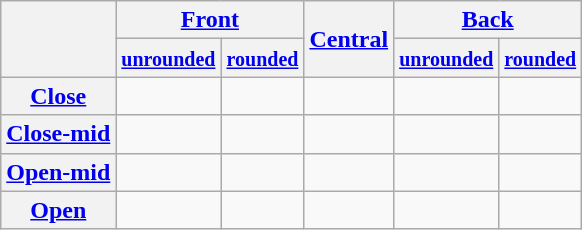<table class="wikitable" style="text-align: center;">
<tr>
<th rowspan="2"> </th>
<th colspan="2"><a href='#'>Front</a></th>
<th rowspan="2"><a href='#'>Central</a></th>
<th colspan="2"><a href='#'>Back</a></th>
</tr>
<tr>
<th><small><a href='#'>unrounded</a></small></th>
<th><small><a href='#'>rounded</a></small></th>
<th><small><a href='#'>unrounded</a></small></th>
<th><small><a href='#'>rounded</a></small></th>
</tr>
<tr>
<th><a href='#'>Close</a></th>
<td> </td>
<td></td>
<td> </td>
<td></td>
<td> </td>
</tr>
<tr>
<th><a href='#'>Close-mid</a></th>
<td></td>
<td></td>
<td></td>
<td></td>
<td> </td>
</tr>
<tr>
<th><a href='#'>Open-mid</a></th>
<td></td>
<td></td>
<td></td>
<td></td>
<td></td>
</tr>
<tr>
<th><a href='#'>Open</a></th>
<td></td>
<td></td>
<td></td>
<td></td>
<td></td>
</tr>
</table>
